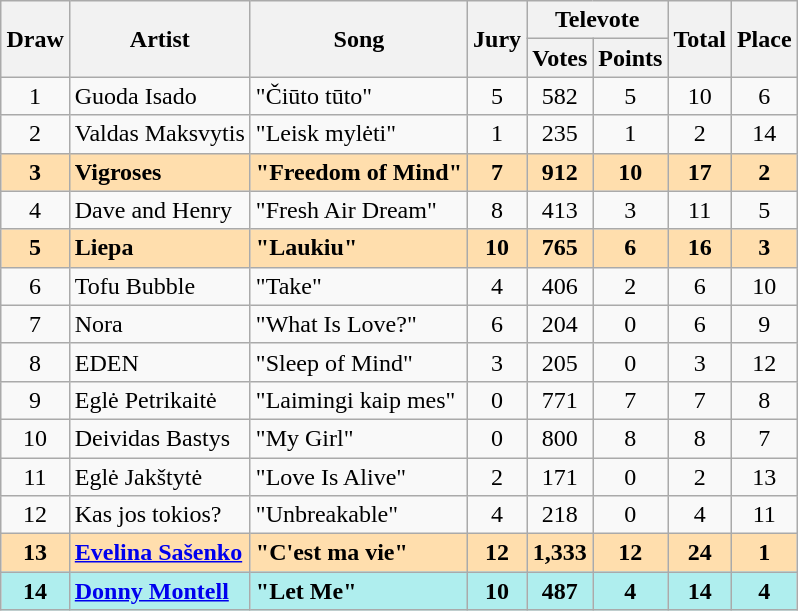<table class="sortable wikitable" style="margin: 1em auto 1em auto; text-align:center;">
<tr>
<th rowspan="2">Draw</th>
<th rowspan="2">Artist</th>
<th rowspan="2">Song</th>
<th rowspan="2">Jury</th>
<th colspan="2">Televote</th>
<th rowspan="2">Total</th>
<th rowspan="2">Place</th>
</tr>
<tr>
<th>Votes</th>
<th>Points</th>
</tr>
<tr>
<td>1</td>
<td align="left">Guoda Isado</td>
<td align="left">"Čiūto tūto"</td>
<td>5</td>
<td>582</td>
<td>5</td>
<td>10</td>
<td>6</td>
</tr>
<tr>
<td>2</td>
<td align="left">Valdas Maksvytis</td>
<td align="left">"Leisk mylėti"</td>
<td>1</td>
<td>235</td>
<td>1</td>
<td>2</td>
<td>14</td>
</tr>
<tr style="font-weight:bold; background:navajowhite;">
<td>3</td>
<td align="left">Vigroses</td>
<td align="left">"Freedom of Mind"</td>
<td>7</td>
<td>912</td>
<td>10</td>
<td>17</td>
<td>2</td>
</tr>
<tr>
<td>4</td>
<td align="left">Dave and Henry</td>
<td align="left">"Fresh Air Dream"</td>
<td>8</td>
<td>413</td>
<td>3</td>
<td>11</td>
<td>5</td>
</tr>
<tr style="font-weight:bold; background:navajowhite;">
<td>5</td>
<td align="left">Liepa</td>
<td align="left">"Laukiu"</td>
<td>10</td>
<td>765</td>
<td>6</td>
<td>16</td>
<td>3</td>
</tr>
<tr>
<td>6</td>
<td align="left">Tofu Bubble</td>
<td align="left">"Take"</td>
<td>4</td>
<td>406</td>
<td>2</td>
<td>6</td>
<td>10</td>
</tr>
<tr>
<td>7</td>
<td align="left">Nora</td>
<td align="left">"What Is Love?"</td>
<td>6</td>
<td>204</td>
<td>0</td>
<td>6</td>
<td>9</td>
</tr>
<tr>
<td>8</td>
<td align="left">EDEN</td>
<td align="left">"Sleep of Mind"</td>
<td>3</td>
<td>205</td>
<td>0</td>
<td>3</td>
<td>12</td>
</tr>
<tr>
<td>9</td>
<td align="left">Eglė Petrikaitė</td>
<td align="left">"Laimingi kaip mes"</td>
<td>0</td>
<td>771</td>
<td>7</td>
<td>7</td>
<td>8</td>
</tr>
<tr>
<td>10</td>
<td align="left">Deividas Bastys</td>
<td align="left">"My Girl"</td>
<td>0</td>
<td>800</td>
<td>8</td>
<td>8</td>
<td>7</td>
</tr>
<tr>
<td>11</td>
<td align="left">Eglė Jakštytė</td>
<td align="left">"Love Is Alive"</td>
<td>2</td>
<td>171</td>
<td>0</td>
<td>2</td>
<td>13</td>
</tr>
<tr>
<td>12</td>
<td align="left">Kas jos tokios?</td>
<td align="left">"Unbreakable"</td>
<td>4</td>
<td>218</td>
<td>0</td>
<td>4</td>
<td>11</td>
</tr>
<tr style="font-weight:bold; background:navajowhite;">
<td>13</td>
<td align="left"><a href='#'>Evelina Sašenko</a></td>
<td align="left">"C'est ma vie"</td>
<td>12</td>
<td>1,333</td>
<td>12</td>
<td>24</td>
<td>1</td>
</tr>
<tr style="font-weight:bold; background:paleturquoise;">
<td>14</td>
<td align="left"><a href='#'>Donny Montell</a></td>
<td align="left">"Let Me"</td>
<td>10</td>
<td>487</td>
<td>4</td>
<td>14</td>
<td>4</td>
</tr>
</table>
